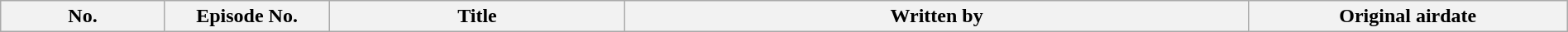<table class="wikitable plainrowheaders" style="width:100%; margin:auto;">
<tr>
<th width="125">No.</th>
<th width="125">Episode No.</th>
<th>Title</th>
<th>Written by</th>
<th width="250">Original airdate<br>


</th>
</tr>
</table>
